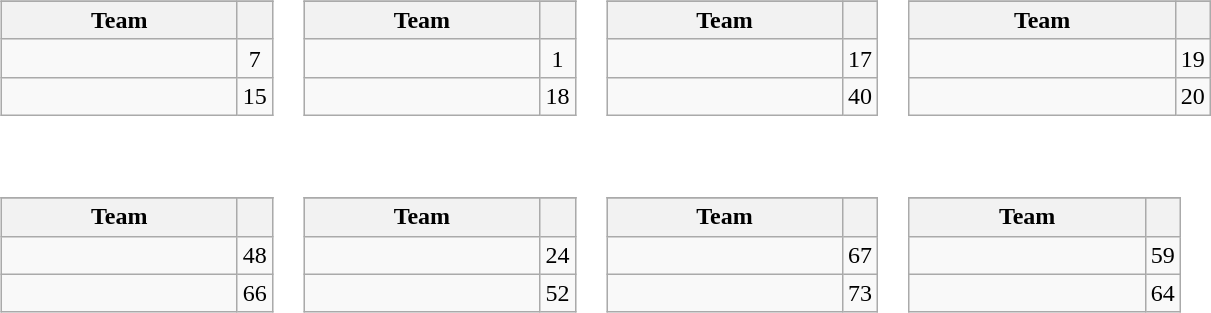<table>
<tr valign=top>
<td><br><table class="wikitable">
<tr>
</tr>
<tr>
<th width=150>Team</th>
<th></th>
</tr>
<tr>
<td></td>
<td align=center>7</td>
</tr>
<tr>
<td></td>
<td align=center>15</td>
</tr>
</table>
</td>
<td><br><table class="wikitable">
<tr>
</tr>
<tr>
<th width=150>Team</th>
<th></th>
</tr>
<tr>
<td></td>
<td align=center>1</td>
</tr>
<tr>
<td></td>
<td align=center>18</td>
</tr>
</table>
</td>
<td><br><table class="wikitable">
<tr>
</tr>
<tr>
<th width=150>Team</th>
<th></th>
</tr>
<tr>
<td></td>
<td align=center>17</td>
</tr>
<tr>
<td></td>
<td align=center>40</td>
</tr>
</table>
</td>
<td><br><table class="wikitable">
<tr>
</tr>
<tr>
<th width=170>Team</th>
<th></th>
</tr>
<tr>
<td></td>
<td align=center>19</td>
</tr>
<tr>
<td></td>
<td align=center>20</td>
</tr>
</table>
</td>
</tr>
<tr valign=top>
<td><br><table class="wikitable">
<tr>
</tr>
<tr>
<th width=150>Team</th>
<th></th>
</tr>
<tr>
<td></td>
<td align=center>48</td>
</tr>
<tr>
<td></td>
<td align=center>66</td>
</tr>
</table>
</td>
<td><br><table class="wikitable">
<tr>
</tr>
<tr>
<th width=150>Team</th>
<th></th>
</tr>
<tr>
<td></td>
<td align=center>24</td>
</tr>
<tr>
<td></td>
<td align=center>52</td>
</tr>
</table>
</td>
<td><br><table class="wikitable">
<tr>
</tr>
<tr>
<th width=150>Team</th>
<th></th>
</tr>
<tr>
<td></td>
<td align=center>67</td>
</tr>
<tr>
<td></td>
<td align=center>73</td>
</tr>
</table>
</td>
<td><br><table class="wikitable">
<tr>
</tr>
<tr>
<th width=150>Team</th>
<th></th>
</tr>
<tr>
<td></td>
<td align=center>59</td>
</tr>
<tr>
<td></td>
<td align=center>64</td>
</tr>
</table>
</td>
</tr>
</table>
